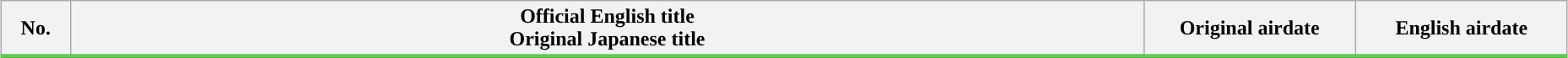<table class="wikitable" style="width:98%; margin:auto; background:#FFF;">
<tr style="border-bottom: 3px solid #2fce1f">
<th style="width:3em;">No.</th>
<th>Official English title<br>Original Japanese title</th>
<th style="width:10em;">Original airdate</th>
<th style="width:10em;">English  airdate</th>
</tr>
<tr>
</tr>
</table>
